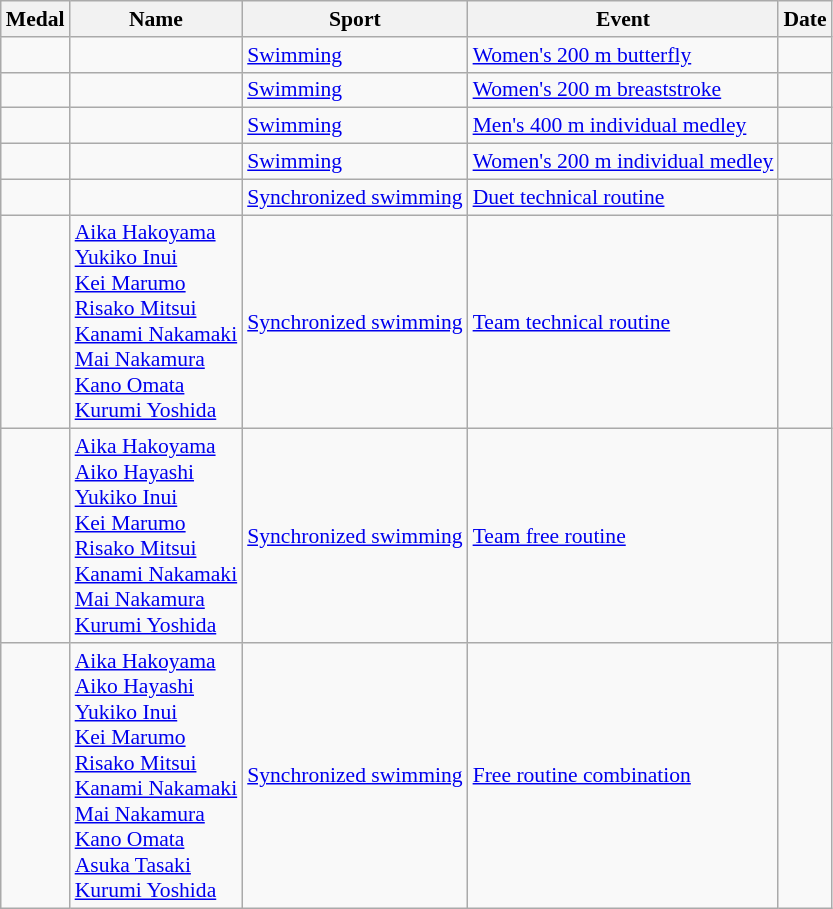<table class="wikitable sortable" style="font-size:90%">
<tr>
<th>Medal</th>
<th>Name</th>
<th>Sport</th>
<th>Event</th>
<th>Date</th>
</tr>
<tr>
<td></td>
<td></td>
<td><a href='#'>Swimming</a></td>
<td><a href='#'>Women's 200 m butterfly</a></td>
<td></td>
</tr>
<tr>
<td></td>
<td></td>
<td><a href='#'>Swimming</a></td>
<td><a href='#'>Women's 200 m breaststroke</a></td>
<td></td>
</tr>
<tr>
<td></td>
<td></td>
<td><a href='#'>Swimming</a></td>
<td><a href='#'>Men's 400 m individual medley</a></td>
<td></td>
</tr>
<tr>
<td></td>
<td></td>
<td><a href='#'>Swimming</a></td>
<td><a href='#'>Women's 200 m individual medley</a></td>
<td></td>
</tr>
<tr>
<td></td>
<td><br></td>
<td><a href='#'>Synchronized swimming</a></td>
<td><a href='#'>Duet technical routine</a></td>
<td></td>
</tr>
<tr>
<td></td>
<td><a href='#'>Aika Hakoyama</a><br><a href='#'>Yukiko Inui</a><br><a href='#'>Kei Marumo</a><br><a href='#'>Risako Mitsui</a><br><a href='#'>Kanami Nakamaki</a><br><a href='#'>Mai Nakamura</a><br><a href='#'>Kano Omata</a><br><a href='#'>Kurumi Yoshida</a></td>
<td><a href='#'>Synchronized swimming</a></td>
<td><a href='#'>Team technical routine</a></td>
<td></td>
</tr>
<tr>
<td></td>
<td><a href='#'>Aika Hakoyama</a><br><a href='#'>Aiko Hayashi</a><br><a href='#'>Yukiko Inui</a><br><a href='#'>Kei Marumo</a><br><a href='#'>Risako Mitsui</a><br><a href='#'>Kanami Nakamaki</a><br><a href='#'>Mai Nakamura</a><br><a href='#'>Kurumi Yoshida</a></td>
<td><a href='#'>Synchronized swimming</a></td>
<td><a href='#'>Team free routine</a></td>
<td></td>
</tr>
<tr>
<td></td>
<td><a href='#'>Aika Hakoyama</a><br><a href='#'>Aiko Hayashi</a><br><a href='#'>Yukiko Inui</a><br><a href='#'>Kei Marumo</a><br><a href='#'>Risako Mitsui</a><br><a href='#'>Kanami Nakamaki</a><br><a href='#'>Mai Nakamura</a><br><a href='#'>Kano Omata</a><br><a href='#'>Asuka Tasaki</a><br><a href='#'>Kurumi Yoshida</a></td>
<td><a href='#'>Synchronized swimming</a></td>
<td><a href='#'>Free routine combination</a></td>
<td></td>
</tr>
</table>
